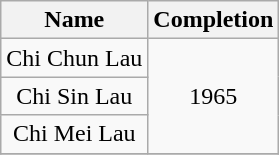<table class="wikitable" style="text-align: center">
<tr>
<th>Name</th>
<th>Completion</th>
</tr>
<tr>
<td>Chi Chun Lau</td>
<td rowspan="3">1965</td>
</tr>
<tr>
<td>Chi Sin Lau</td>
</tr>
<tr>
<td>Chi Mei Lau</td>
</tr>
<tr>
</tr>
</table>
